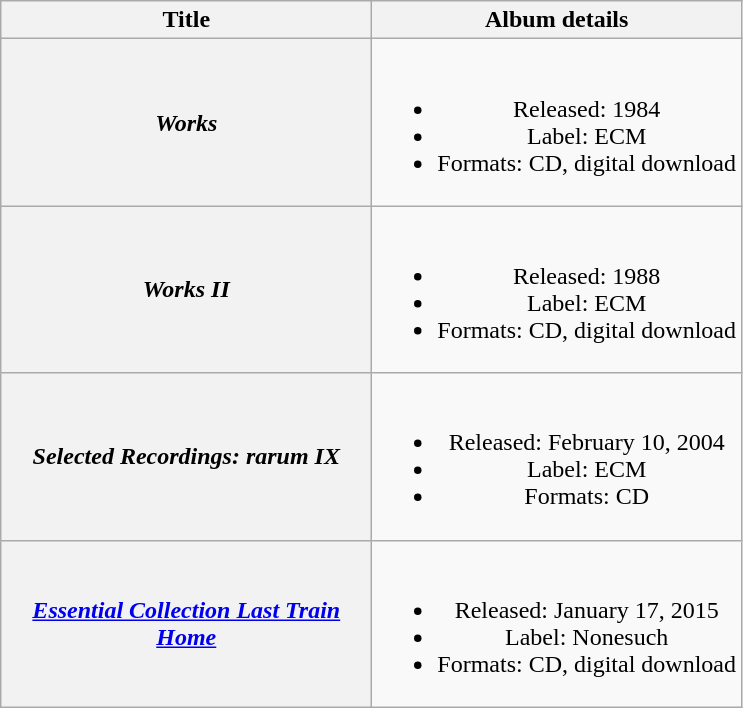<table class="wikitable plainrowheaders" style="text-align:center;">
<tr>
<th scope="col" style="width:15em;">Title</th>
<th scope="col">Album details</th>
</tr>
<tr>
<th scope="row"><em>Works</em></th>
<td><br><ul><li>Released: 1984</li><li>Label: ECM</li><li>Formats: CD, digital download</li></ul></td>
</tr>
<tr>
<th scope="row"><em>Works II</em></th>
<td><br><ul><li>Released: 1988</li><li>Label: ECM</li><li>Formats: CD, digital download</li></ul></td>
</tr>
<tr>
<th scope="row"><em>Selected Recordings: rarum IX</em></th>
<td><br><ul><li>Released: February 10, 2004</li><li>Label: ECM</li><li>Formats: CD</li></ul></td>
</tr>
<tr>
<th scope="row"><em><a href='#'>Essential Collection Last Train Home</a></em></th>
<td><br><ul><li>Released: January 17, 2015</li><li>Label: Nonesuch</li><li>Formats: CD, digital download</li></ul></td>
</tr>
</table>
